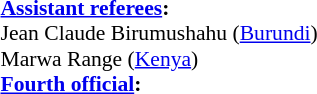<table width=50% style="font-size: 90%">
<tr>
<td><br><strong><a href='#'>Assistant referees</a>:</strong>
<br>Jean Claude Birumushahu (<a href='#'>Burundi</a>)
<br>Marwa Range (<a href='#'>Kenya</a>)
<br><strong><a href='#'>Fourth official</a>:</strong>
<br></td>
</tr>
</table>
